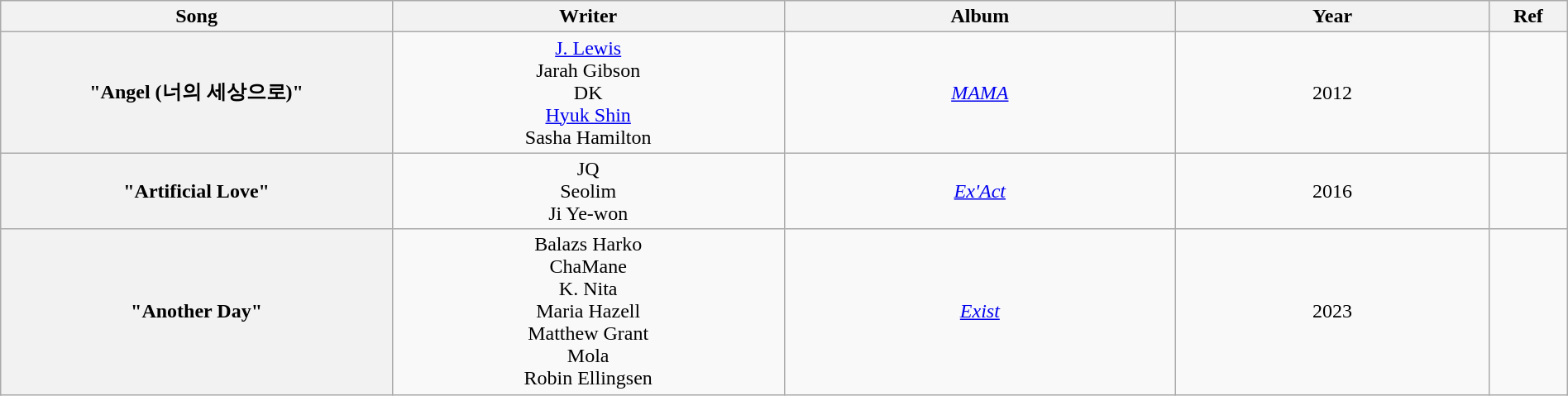<table class="wikitable" style="text-align:center; width:100%">
<tr>
<th style="width:25%">Song</th>
<th style="width:25%">Writer</th>
<th style="width:25%">Album</th>
<th style="width:20%">Year</th>
<th style="width:5%">Ref</th>
</tr>
<tr>
<th scope="row">"Angel (너의 세상으로)"</th>
<td><a href='#'>J. Lewis</a><br>Jarah Gibson<br>DK<br><a href='#'>Hyuk Shin</a><br>Sasha Hamilton</td>
<td><em><a href='#'>MAMA</a></em></td>
<td>2012</td>
<td></td>
</tr>
<tr>
<th scope="row">"Artificial Love"</th>
<td>JQ<br>Seolim<br>Ji Ye-won</td>
<td><em><a href='#'>Ex'Act</a></em></td>
<td>2016</td>
<td></td>
</tr>
<tr>
<th scope="row">"Another Day"</th>
<td>Balazs Harko<br>ChaMane<br>K. Nita<br>Maria Hazell<br>Matthew Grant<br>Mola<br>Robin Ellingsen</td>
<td><em><a href='#'>Exist</a></em></td>
<td>2023</td>
<td></td>
</tr>
</table>
